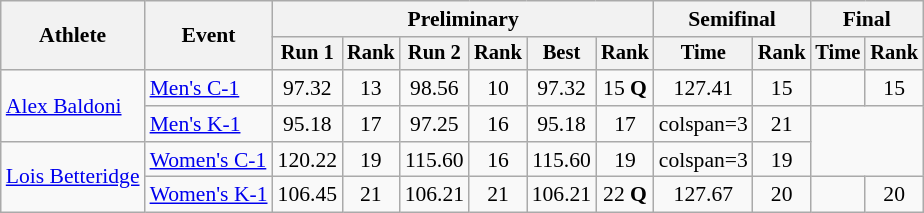<table class=wikitable style="font-size:90%">
<tr>
<th rowspan=2>Athlete</th>
<th rowspan=2>Event</th>
<th colspan=6>Preliminary</th>
<th colspan=2>Semifinal</th>
<th colspan=2>Final</th>
</tr>
<tr style="font-size:95%">
<th>Run 1</th>
<th>Rank</th>
<th>Run 2</th>
<th>Rank</th>
<th>Best</th>
<th>Rank</th>
<th>Time</th>
<th>Rank</th>
<th>Time</th>
<th>Rank</th>
</tr>
<tr align=center>
<td align=left rowspan=2><a href='#'>Alex Baldoni</a></td>
<td align=left><a href='#'>Men's C-1</a></td>
<td>97.32</td>
<td>13</td>
<td>98.56</td>
<td>10</td>
<td>97.32</td>
<td>15 <strong>Q</strong></td>
<td>127.41</td>
<td>15</td>
<td></td>
<td>15</td>
</tr>
<tr align=center>
<td align=left><a href='#'>Men's K-1</a></td>
<td>95.18</td>
<td>17</td>
<td>97.25</td>
<td>16</td>
<td>95.18</td>
<td>17</td>
<td>colspan=3 </td>
<td>21</td>
</tr>
<tr align=center>
<td align=left rowspan=2><a href='#'>Lois Betteridge</a></td>
<td align=left><a href='#'>Women's C-1</a></td>
<td>120.22</td>
<td>19</td>
<td>115.60</td>
<td>16</td>
<td>115.60</td>
<td>19</td>
<td>colspan=3 </td>
<td>19</td>
</tr>
<tr align=center>
<td align=left><a href='#'>Women's K-1</a></td>
<td>106.45</td>
<td>21</td>
<td>106.21</td>
<td>21</td>
<td>106.21</td>
<td>22 <strong>Q</strong></td>
<td>127.67</td>
<td>20</td>
<td></td>
<td>20</td>
</tr>
</table>
